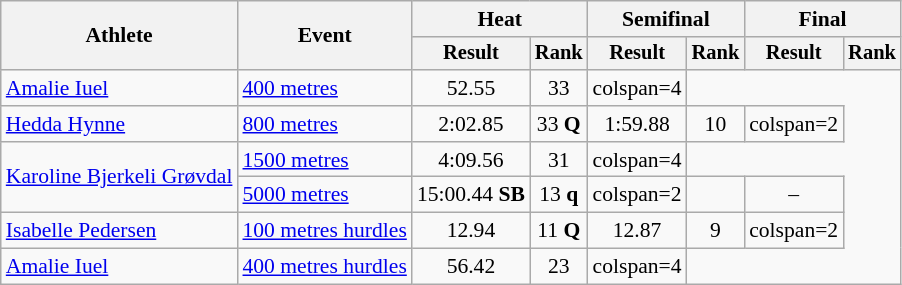<table class="wikitable" style="font-size:90%">
<tr>
<th rowspan="2">Athlete</th>
<th rowspan="2">Event</th>
<th colspan="2">Heat</th>
<th colspan="2">Semifinal</th>
<th colspan="2">Final</th>
</tr>
<tr style="font-size:95%">
<th>Result</th>
<th>Rank</th>
<th>Result</th>
<th>Rank</th>
<th>Result</th>
<th>Rank</th>
</tr>
<tr style=text-align:center>
<td style=text-align:left><a href='#'>Amalie Iuel</a></td>
<td style=text-align:left><a href='#'>400 metres</a></td>
<td>52.55</td>
<td>33</td>
<td>colspan=4 </td>
</tr>
<tr style=text-align:center>
<td style=text-align:left><a href='#'>Hedda Hynne</a></td>
<td style=text-align:left><a href='#'>800 metres</a></td>
<td>2:02.85</td>
<td>33 <strong>Q</strong></td>
<td>1:59.88</td>
<td>10</td>
<td>colspan=2 </td>
</tr>
<tr style=text-align:center>
<td style=text-align:left rowspan=2><a href='#'>Karoline Bjerkeli Grøvdal</a></td>
<td style=text-align:left><a href='#'>1500 metres</a></td>
<td>4:09.56</td>
<td>31</td>
<td>colspan=4 </td>
</tr>
<tr style=text-align:center>
<td style=text-align:left><a href='#'>5000 metres</a></td>
<td>15:00.44 <strong>SB</strong></td>
<td>13 <strong>q</strong></td>
<td>colspan=2 </td>
<td></td>
<td>–</td>
</tr>
<tr style=text-align:center>
<td style=text-align:left><a href='#'>Isabelle Pedersen</a></td>
<td style=text-align:left><a href='#'>100 metres hurdles</a></td>
<td>12.94</td>
<td>11 <strong>Q</strong></td>
<td>12.87</td>
<td>9</td>
<td>colspan=2 </td>
</tr>
<tr style=text-align:center>
<td style=text-align:left><a href='#'>Amalie Iuel</a></td>
<td style=text-align:left rowspan=4><a href='#'>400 metres hurdles</a></td>
<td>56.42</td>
<td>23</td>
<td>colspan=4 </td>
</tr>
</table>
